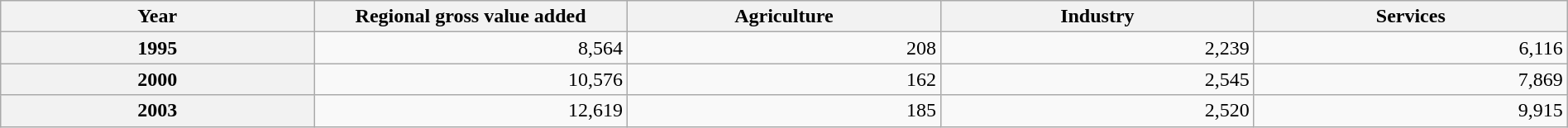<table class="wikitable" width="100%">
<tr>
<th scope=col width=20%>Year</th>
<th scope=col width=20%>Regional gross value added</th>
<th scope=col width=20%>Agriculture</th>
<th scope=col width=20%>Industry</th>
<th scope=col width=20%>Services</th>
</tr>
<tr>
<th scope=row>1995</th>
<td style="text-align:right;">8,564</td>
<td style="text-align:right;">208</td>
<td style="text-align:right;">2,239</td>
<td style="text-align:right;">6,116</td>
</tr>
<tr>
<th scope=row>2000</th>
<td style="text-align:right;">10,576</td>
<td style="text-align:right;">162</td>
<td style="text-align:right;">2,545</td>
<td style="text-align:right;">7,869</td>
</tr>
<tr>
<th scope=row>2003</th>
<td style="text-align:right;">12,619</td>
<td style="text-align:right;">185</td>
<td style="text-align:right;">2,520</td>
<td style="text-align:right;">9,915</td>
</tr>
</table>
